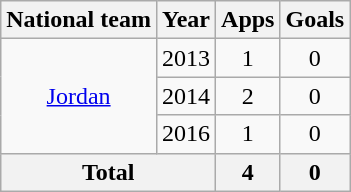<table class="wikitable" style="text-align:center">
<tr>
<th>National team</th>
<th>Year</th>
<th>Apps</th>
<th>Goals</th>
</tr>
<tr>
<td rowspan="3"><a href='#'>Jordan</a></td>
<td>2013</td>
<td>1</td>
<td>0</td>
</tr>
<tr>
<td>2014</td>
<td>2</td>
<td>0</td>
</tr>
<tr>
<td>2016</td>
<td>1</td>
<td>0</td>
</tr>
<tr>
<th colspan="2">Total</th>
<th>4</th>
<th>0</th>
</tr>
</table>
